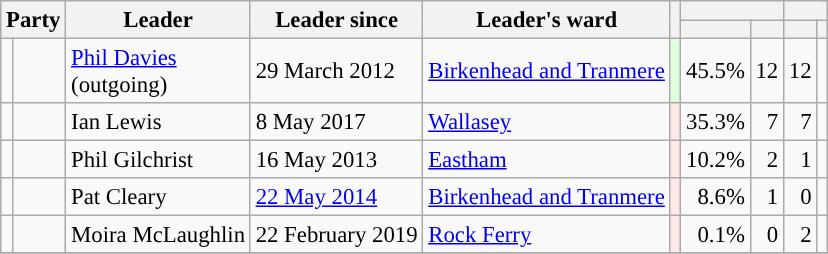<table class="wikitable" style="font-size:95%;">
<tr>
<th rowspan="2" colspan="2">Party</th>
<th rowspan="2">Leader</th>
<th rowspan="2">Leader since</th>
<th rowspan="2">Leader's ward</th>
<th rowspan="2"></th>
<th colspan="2"></th>
<th colspan="2"></th>
</tr>
<tr>
<th></th>
<th></th>
<th></th>
<th></th>
</tr>
<tr>
<td style="color:inherit;background:"></td>
<td><a href='#'></a></td>
<td><a href='#'>Phil Davies</a><br>(outgoing)</td>
<td>29 March 2012</td>
<td><a href='#'>Birkenhead and Tranmere</a></td>
<td style="text-align:center; background:#dfd;"></td>
<td style="text-align:right;">45.5%</td>
<td style="text-align:right;">12</td>
<td style="text-align:right;">12</td>
<td></td>
</tr>
<tr>
<td width="1" style="color:inherit;background:"></td>
<td><a href='#'></a></td>
<td>Ian Lewis</td>
<td>8 May 2017</td>
<td><a href='#'>Wallasey</a></td>
<td style="text-align:center; background:#ffe8e8;"></td>
<td style="text-align:right;">35.3%</td>
<td style="text-align:right;">7</td>
<td style="text-align:right;">7</td>
<td></td>
</tr>
<tr>
<td style="color:inherit;background:"></td>
<td><a href='#'></a></td>
<td>Phil Gilchrist</td>
<td>16 May 2013</td>
<td><a href='#'>Eastham</a></td>
<td style="text-align:center; background:#ffe8e8;"></td>
<td style="text-align:right;">10.2%</td>
<td style="text-align:right;">2</td>
<td style="text-align:right;">1</td>
<td></td>
</tr>
<tr>
<td style="color:inherit;background:"></td>
<td><a href='#'></a></td>
<td>Pat Cleary</td>
<td><a href='#'>22 May 2014</a></td>
<td><a href='#'>Birkenhead and Tranmere</a></td>
<td style="text-align:center; background:#ffe8e8;"></td>
<td style="text-align:right;">8.6%</td>
<td style="text-align:right;">1</td>
<td style="text-align:right;">0</td>
<td></td>
</tr>
<tr>
<td style="color:inherit;background:"></td>
<td><a href='#'></a></td>
<td>Moira McLaughlin</td>
<td>22 February 2019</td>
<td><a href='#'>Rock Ferry</a></td>
<td style="text-align:center; background:#ffe8e8;"></td>
<td style="text-align:right;">0.1%</td>
<td style="text-align:right;">0</td>
<td style="text-align:right;">2</td>
<td></td>
</tr>
<tr>
</tr>
</table>
